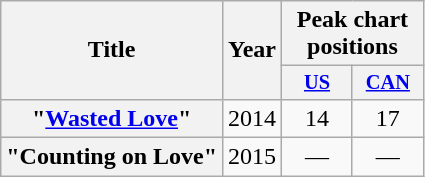<table class="wikitable plainrowheaders" style="text-align:center;">
<tr>
<th scope="col" rowspan=2>Title</th>
<th scope="col" rowspan=2>Year</th>
<th scope="col" colspan=2>Peak chart positions</th>
</tr>
<tr>
<th scope="col" style="width:3em;font-size:85%;"><a href='#'>US</a></th>
<th scope="col" style="width:3em;font-size:85%;"><a href='#'>CAN</a></th>
</tr>
<tr>
<th scope="row">"<a href='#'>Wasted Love</a>"</th>
<td>2014</td>
<td>14</td>
<td>17</td>
</tr>
<tr>
<th scope="row">"Counting on Love"</th>
<td>2015</td>
<td>—</td>
<td>—</td>
</tr>
</table>
